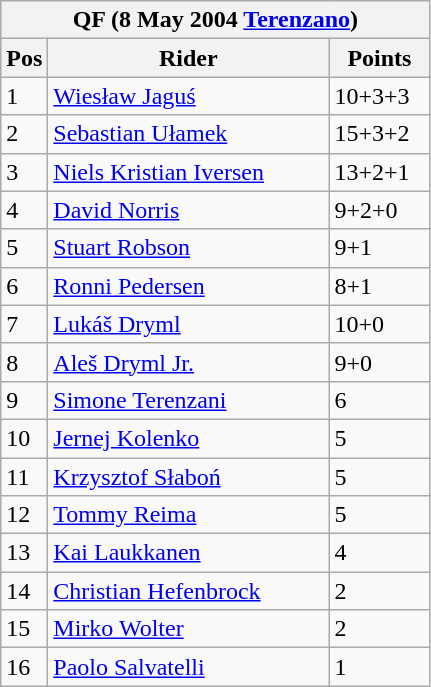<table class="wikitable">
<tr>
<th colspan="6">QF (8 May 2004  <a href='#'>Terenzano</a>)</th>
</tr>
<tr>
<th width=20>Pos</th>
<th width=180>Rider</th>
<th width=60>Points</th>
</tr>
<tr>
<td>1</td>
<td style="text-align:left;"> <a href='#'>Wiesław Jaguś</a></td>
<td>10+3+3</td>
</tr>
<tr>
<td>2</td>
<td style="text-align:left;"> <a href='#'>Sebastian Ułamek</a></td>
<td>15+3+2</td>
</tr>
<tr>
<td>3</td>
<td style="text-align:left;"> <a href='#'>Niels Kristian Iversen</a></td>
<td>13+2+1</td>
</tr>
<tr>
<td>4</td>
<td style="text-align:left;"> <a href='#'>David Norris</a></td>
<td>9+2+0</td>
</tr>
<tr>
<td>5</td>
<td style="text-align:left;"> <a href='#'>Stuart Robson</a></td>
<td>9+1</td>
</tr>
<tr>
<td>6</td>
<td style="text-align:left;"> <a href='#'>Ronni Pedersen</a></td>
<td>8+1</td>
</tr>
<tr>
<td>7</td>
<td style="text-align:left;"> <a href='#'>Lukáš Dryml</a></td>
<td>10+0</td>
</tr>
<tr>
<td>8</td>
<td style="text-align:left;"> <a href='#'>Aleš Dryml Jr.</a></td>
<td>9+0</td>
</tr>
<tr>
<td>9</td>
<td style="text-align:left;"> <a href='#'>Simone Terenzani</a></td>
<td>6</td>
</tr>
<tr>
<td>10</td>
<td style="text-align:left;"> <a href='#'>Jernej Kolenko</a></td>
<td>5</td>
</tr>
<tr>
<td>11</td>
<td style="text-align:left;"> <a href='#'>Krzysztof Słaboń</a></td>
<td>5</td>
</tr>
<tr>
<td>12</td>
<td style="text-align:left;"> <a href='#'>Tommy Reima</a></td>
<td>5</td>
</tr>
<tr>
<td>13</td>
<td style="text-align:left;"> <a href='#'>Kai Laukkanen</a></td>
<td>4</td>
</tr>
<tr>
<td>14</td>
<td style="text-align:left;"> <a href='#'>Christian Hefenbrock</a></td>
<td>2</td>
</tr>
<tr>
<td>15</td>
<td style="text-align:left;"> <a href='#'>Mirko Wolter</a></td>
<td>2</td>
</tr>
<tr>
<td>16</td>
<td style="text-align:left;"> <a href='#'>Paolo Salvatelli</a></td>
<td>1</td>
</tr>
</table>
